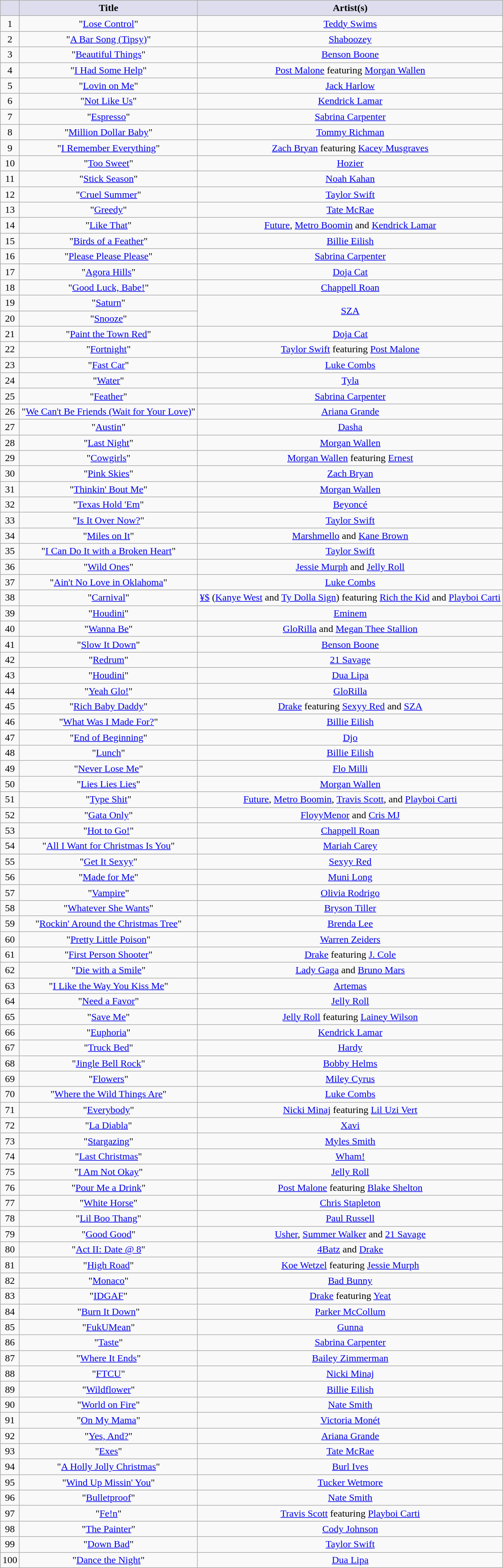<table class="wikitable sortable" style="text-align: center">
<tr>
<th scope="col" style="background:#dde;"></th>
<th scope="col" style="background:#dde;">Title</th>
<th scope="col" style="background:#dde;">Artist(s)</th>
</tr>
<tr>
<td scope="row">1</td>
<td>"<a href='#'>Lose Control</a>"</td>
<td><a href='#'>Teddy Swims</a></td>
</tr>
<tr>
<td scope="row">2</td>
<td>"<a href='#'>A Bar Song (Tipsy)</a>"</td>
<td><a href='#'>Shaboozey</a></td>
</tr>
<tr>
<td scope="row">3</td>
<td>"<a href='#'>Beautiful Things</a>"</td>
<td><a href='#'>Benson Boone</a></td>
</tr>
<tr>
<td scope="row">4</td>
<td>"<a href='#'>I Had Some Help</a>"</td>
<td><a href='#'>Post Malone</a> featuring <a href='#'>Morgan Wallen</a></td>
</tr>
<tr>
<td scope="row">5</td>
<td>"<a href='#'>Lovin on Me</a>"</td>
<td><a href='#'>Jack Harlow</a></td>
</tr>
<tr>
<td scope="row">6</td>
<td>"<a href='#'>Not Like Us</a>"</td>
<td><a href='#'>Kendrick Lamar</a></td>
</tr>
<tr>
<td scope="row">7</td>
<td>"<a href='#'>Espresso</a>"</td>
<td><a href='#'>Sabrina Carpenter</a></td>
</tr>
<tr>
<td scope="row">8</td>
<td>"<a href='#'>Million Dollar Baby</a>"</td>
<td><a href='#'>Tommy Richman</a></td>
</tr>
<tr>
<td scope="row">9</td>
<td>"<a href='#'>I Remember Everything</a>"</td>
<td><a href='#'>Zach Bryan</a> featuring <a href='#'>Kacey Musgraves</a></td>
</tr>
<tr>
<td scope="row">10</td>
<td>"<a href='#'>Too Sweet</a>"</td>
<td><a href='#'>Hozier</a></td>
</tr>
<tr>
<td scope="row">11</td>
<td>"<a href='#'>Stick Season</a>"</td>
<td><a href='#'>Noah Kahan</a></td>
</tr>
<tr>
<td scope="row">12</td>
<td>"<a href='#'>Cruel Summer</a>"</td>
<td><a href='#'>Taylor Swift</a></td>
</tr>
<tr>
<td scope="row">13</td>
<td>"<a href='#'>Greedy</a>"</td>
<td><a href='#'>Tate McRae</a></td>
</tr>
<tr>
<td scope="row">14</td>
<td>"<a href='#'>Like That</a>"</td>
<td><a href='#'>Future</a>, <a href='#'>Metro Boomin</a> and <a href='#'>Kendrick Lamar</a></td>
</tr>
<tr>
<td scope="row">15</td>
<td>"<a href='#'>Birds of a Feather</a>"</td>
<td><a href='#'>Billie Eilish</a></td>
</tr>
<tr>
<td scope="row">16</td>
<td>"<a href='#'>Please Please Please</a>"</td>
<td><a href='#'>Sabrina Carpenter</a></td>
</tr>
<tr>
<td scope="row">17</td>
<td>"<a href='#'>Agora Hills</a>"</td>
<td><a href='#'>Doja Cat</a></td>
</tr>
<tr>
<td scope="row">18</td>
<td>"<a href='#'>Good Luck, Babe!</a>"</td>
<td><a href='#'>Chappell Roan</a></td>
</tr>
<tr>
<td scope="row">19</td>
<td>"<a href='#'>Saturn</a>"</td>
<td rowspan="2"><a href='#'>SZA</a></td>
</tr>
<tr>
<td scope="row">20</td>
<td>"<a href='#'>Snooze</a>"</td>
</tr>
<tr>
<td scope="row">21</td>
<td>"<a href='#'>Paint the Town Red</a>"</td>
<td><a href='#'>Doja Cat</a></td>
</tr>
<tr>
<td scope="row">22</td>
<td>"<a href='#'>Fortnight</a>"</td>
<td><a href='#'>Taylor Swift</a> featuring <a href='#'>Post Malone</a></td>
</tr>
<tr>
<td scope="row">23</td>
<td>"<a href='#'>Fast Car</a>"</td>
<td><a href='#'>Luke Combs</a></td>
</tr>
<tr>
<td scope="row">24</td>
<td>"<a href='#'>Water</a>"</td>
<td><a href='#'>Tyla</a></td>
</tr>
<tr>
<td scope="row">25</td>
<td>"<a href='#'>Feather</a>"</td>
<td><a href='#'>Sabrina Carpenter</a></td>
</tr>
<tr>
<td scope="row">26</td>
<td>"<a href='#'>We Can't Be Friends (Wait for Your Love)</a>"</td>
<td><a href='#'>Ariana Grande</a></td>
</tr>
<tr>
<td scope="row">27</td>
<td>"<a href='#'>Austin</a>"</td>
<td><a href='#'>Dasha</a></td>
</tr>
<tr>
<td scope="row">28</td>
<td>"<a href='#'>Last Night</a>"</td>
<td><a href='#'>Morgan Wallen</a></td>
</tr>
<tr>
<td scope="row">29</td>
<td>"<a href='#'>Cowgirls</a>"</td>
<td><a href='#'>Morgan Wallen</a> featuring <a href='#'>Ernest</a></td>
</tr>
<tr>
<td scope="row">30</td>
<td>"<a href='#'>Pink Skies</a>"</td>
<td><a href='#'>Zach Bryan</a></td>
</tr>
<tr>
<td scope="row">31</td>
<td>"<a href='#'>Thinkin' Bout Me</a>"</td>
<td><a href='#'>Morgan Wallen</a></td>
</tr>
<tr>
<td scope="row">32</td>
<td>"<a href='#'>Texas Hold 'Em</a>"</td>
<td><a href='#'>Beyoncé</a></td>
</tr>
<tr>
<td scope="row">33</td>
<td>"<a href='#'>Is It Over Now?</a>"</td>
<td><a href='#'>Taylor Swift</a></td>
</tr>
<tr>
<td scope="row">34</td>
<td>"<a href='#'>Miles on It</a>"</td>
<td><a href='#'>Marshmello</a> and <a href='#'>Kane Brown</a></td>
</tr>
<tr>
<td scope="row">35</td>
<td>"<a href='#'>I Can Do It with a Broken Heart</a>"</td>
<td><a href='#'>Taylor Swift</a></td>
</tr>
<tr>
<td scope="row">36</td>
<td>"<a href='#'>Wild Ones</a>"</td>
<td><a href='#'>Jessie Murph</a> and <a href='#'>Jelly Roll</a></td>
</tr>
<tr>
<td scope="row">37</td>
<td>"<a href='#'>Ain't No Love in Oklahoma</a>"</td>
<td><a href='#'>Luke Combs</a></td>
</tr>
<tr>
<td scope="row">38</td>
<td>"<a href='#'>Carnival</a>"</td>
<td><a href='#'>¥$</a> (<a href='#'>Kanye West</a> and <a href='#'>Ty Dolla Sign</a>) featuring <a href='#'>Rich the Kid</a> and <a href='#'>Playboi Carti</a></td>
</tr>
<tr>
<td scope="row">39</td>
<td>"<a href='#'>Houdini</a>"</td>
<td><a href='#'>Eminem</a></td>
</tr>
<tr>
<td scope="row">40</td>
<td>"<a href='#'>Wanna Be</a>"</td>
<td><a href='#'>GloRilla</a> and <a href='#'>Megan Thee Stallion</a></td>
</tr>
<tr>
<td scope="row">41</td>
<td>"<a href='#'>Slow It Down</a>"</td>
<td><a href='#'>Benson Boone</a></td>
</tr>
<tr>
<td scope="row">42</td>
<td>"<a href='#'>Redrum</a>"</td>
<td><a href='#'>21 Savage</a></td>
</tr>
<tr>
<td scope="row">43</td>
<td>"<a href='#'>Houdini</a>"</td>
<td><a href='#'>Dua Lipa</a></td>
</tr>
<tr>
<td scope="row">44</td>
<td>"<a href='#'>Yeah Glo!</a>"</td>
<td><a href='#'>GloRilla</a></td>
</tr>
<tr>
<td scope="row">45</td>
<td>"<a href='#'>Rich Baby Daddy</a>"</td>
<td><a href='#'>Drake</a> featuring <a href='#'>Sexyy Red</a> and <a href='#'>SZA</a></td>
</tr>
<tr>
<td scope="row">46</td>
<td>"<a href='#'>What Was I Made For?</a>"</td>
<td><a href='#'>Billie Eilish</a></td>
</tr>
<tr>
<td scope="row">47</td>
<td>"<a href='#'>End of Beginning</a>"</td>
<td><a href='#'>Djo</a></td>
</tr>
<tr>
<td scope="row">48</td>
<td>"<a href='#'>Lunch</a>"</td>
<td><a href='#'>Billie Eilish</a></td>
</tr>
<tr>
<td scope="row">49</td>
<td>"<a href='#'>Never Lose Me</a>"</td>
<td><a href='#'>Flo Milli</a></td>
</tr>
<tr>
<td scope="row">50</td>
<td>"<a href='#'>Lies Lies Lies</a>"</td>
<td><a href='#'>Morgan Wallen</a></td>
</tr>
<tr>
<td scope="row">51</td>
<td>"<a href='#'>Type Shit</a>"</td>
<td><a href='#'>Future</a>, <a href='#'>Metro Boomin</a>, <a href='#'>Travis Scott</a>, and <a href='#'>Playboi Carti</a></td>
</tr>
<tr>
<td scope="row">52</td>
<td>"<a href='#'>Gata Only</a>"</td>
<td><a href='#'>FloyyMenor</a> and <a href='#'>Cris MJ</a></td>
</tr>
<tr>
<td scope="row">53</td>
<td>"<a href='#'>Hot to Go!</a>"</td>
<td><a href='#'>Chappell Roan</a></td>
</tr>
<tr>
<td scope="row">54</td>
<td>"<a href='#'>All I Want for Christmas Is You</a>"</td>
<td><a href='#'>Mariah Carey</a></td>
</tr>
<tr>
<td scope="row">55</td>
<td>"<a href='#'>Get It Sexyy</a>"</td>
<td><a href='#'>Sexyy Red</a></td>
</tr>
<tr>
<td scope="row">56</td>
<td>"<a href='#'>Made for Me</a>"</td>
<td><a href='#'>Muni Long</a></td>
</tr>
<tr>
<td scope="row">57</td>
<td>"<a href='#'>Vampire</a>"</td>
<td><a href='#'>Olivia Rodrigo</a></td>
</tr>
<tr>
<td scope="row">58</td>
<td>"<a href='#'>Whatever She Wants</a>"</td>
<td><a href='#'>Bryson Tiller</a></td>
</tr>
<tr>
<td scope="row">59</td>
<td>"<a href='#'>Rockin' Around the Christmas Tree</a>"</td>
<td><a href='#'>Brenda Lee</a></td>
</tr>
<tr>
<td scope="row">60</td>
<td>"<a href='#'>Pretty Little Poison</a>"</td>
<td><a href='#'>Warren Zeiders</a></td>
</tr>
<tr>
<td scope="row">61</td>
<td>"<a href='#'>First Person Shooter</a>"</td>
<td><a href='#'>Drake</a> featuring <a href='#'>J. Cole</a></td>
</tr>
<tr>
<td scope="row">62</td>
<td>"<a href='#'>Die with a Smile</a>"</td>
<td><a href='#'>Lady Gaga</a> and <a href='#'>Bruno Mars</a></td>
</tr>
<tr>
<td scope="row">63</td>
<td>"<a href='#'>I Like the Way You Kiss Me</a>"</td>
<td><a href='#'>Artemas</a></td>
</tr>
<tr>
<td scope="row">64</td>
<td>"<a href='#'>Need a Favor</a>"</td>
<td><a href='#'>Jelly Roll</a></td>
</tr>
<tr>
<td scope="row">65</td>
<td>"<a href='#'>Save Me</a>"</td>
<td><a href='#'>Jelly Roll</a> featuring <a href='#'>Lainey Wilson</a></td>
</tr>
<tr>
<td scope="row">66</td>
<td>"<a href='#'>Euphoria</a>"</td>
<td><a href='#'>Kendrick Lamar</a></td>
</tr>
<tr>
<td scope="row">67</td>
<td>"<a href='#'>Truck Bed</a>"</td>
<td><a href='#'>Hardy</a></td>
</tr>
<tr>
<td scope="row">68</td>
<td>"<a href='#'>Jingle Bell Rock</a>"</td>
<td><a href='#'>Bobby Helms</a></td>
</tr>
<tr>
<td scope="row">69</td>
<td>"<a href='#'>Flowers</a>"</td>
<td><a href='#'>Miley Cyrus</a></td>
</tr>
<tr>
<td scope="row">70</td>
<td>"<a href='#'>Where the Wild Things Are</a>"</td>
<td><a href='#'>Luke Combs</a></td>
</tr>
<tr>
<td scope="row">71</td>
<td>"<a href='#'>Everybody</a>"</td>
<td><a href='#'>Nicki Minaj</a> featuring <a href='#'>Lil Uzi Vert</a></td>
</tr>
<tr>
<td scope="row">72</td>
<td>"<a href='#'>La Diabla</a>"</td>
<td><a href='#'>Xavi</a></td>
</tr>
<tr>
<td scope="row">73</td>
<td>"<a href='#'>Stargazing</a>"</td>
<td><a href='#'>Myles Smith</a></td>
</tr>
<tr>
<td scope="row">74</td>
<td>"<a href='#'>Last Christmas</a>"</td>
<td><a href='#'>Wham!</a></td>
</tr>
<tr>
<td scope="row">75</td>
<td>"<a href='#'>I Am Not Okay</a>"</td>
<td><a href='#'>Jelly Roll</a></td>
</tr>
<tr>
<td scope="row">76</td>
<td>"<a href='#'>Pour Me a Drink</a>"</td>
<td><a href='#'>Post Malone</a> featuring <a href='#'>Blake Shelton</a></td>
</tr>
<tr>
<td scope="row">77</td>
<td>"<a href='#'>White Horse</a>"</td>
<td><a href='#'>Chris Stapleton</a></td>
</tr>
<tr>
<td scope="row">78</td>
<td>"<a href='#'>Lil Boo Thang</a>"</td>
<td><a href='#'>Paul Russell</a></td>
</tr>
<tr>
<td scope="row">79</td>
<td>"<a href='#'>Good Good</a>"</td>
<td><a href='#'>Usher</a>, <a href='#'>Summer Walker</a> and <a href='#'>21 Savage</a></td>
</tr>
<tr>
<td scope="row">80</td>
<td>"<a href='#'>Act II: Date @ 8</a>"</td>
<td><a href='#'>4Batz</a> and <a href='#'>Drake</a></td>
</tr>
<tr>
<td scope="row">81</td>
<td>"<a href='#'>High Road</a>"</td>
<td><a href='#'>Koe Wetzel</a> featuring <a href='#'>Jessie Murph</a></td>
</tr>
<tr>
<td scope="row">82</td>
<td>"<a href='#'>Monaco</a>"</td>
<td><a href='#'>Bad Bunny</a></td>
</tr>
<tr>
<td scope="row">83</td>
<td>"<a href='#'>IDGAF</a>"</td>
<td><a href='#'>Drake</a> featuring <a href='#'>Yeat</a></td>
</tr>
<tr>
<td scope="row">84</td>
<td>"<a href='#'>Burn It Down</a>"</td>
<td><a href='#'>Parker McCollum</a></td>
</tr>
<tr>
<td scope="row">85</td>
<td>"<a href='#'>FukUMean</a>"</td>
<td><a href='#'>Gunna</a></td>
</tr>
<tr>
<td scope="row">86</td>
<td>"<a href='#'>Taste</a>"</td>
<td><a href='#'>Sabrina Carpenter</a></td>
</tr>
<tr>
<td scope="row">87</td>
<td>"<a href='#'>Where It Ends</a>"</td>
<td><a href='#'>Bailey Zimmerman</a></td>
</tr>
<tr>
<td scope="row">88</td>
<td>"<a href='#'>FTCU</a>"</td>
<td><a href='#'>Nicki Minaj</a></td>
</tr>
<tr>
<td scope="row">89</td>
<td>"<a href='#'>Wildflower</a>"</td>
<td><a href='#'>Billie Eilish</a></td>
</tr>
<tr>
<td scope="row">90</td>
<td>"<a href='#'>World on Fire</a>"</td>
<td><a href='#'>Nate Smith</a></td>
</tr>
<tr>
<td scope="row">91</td>
<td>"<a href='#'>On My Mama</a>"</td>
<td><a href='#'>Victoria Monét</a></td>
</tr>
<tr>
<td scope="row">92</td>
<td>"<a href='#'>Yes, And?</a>"</td>
<td><a href='#'>Ariana Grande</a></td>
</tr>
<tr>
<td scope="row">93</td>
<td>"<a href='#'>Exes</a>"</td>
<td><a href='#'>Tate McRae</a></td>
</tr>
<tr>
<td scope="row">94</td>
<td>"<a href='#'>A Holly Jolly Christmas</a>"</td>
<td><a href='#'>Burl Ives</a></td>
</tr>
<tr>
<td scope="row">95</td>
<td>"<a href='#'>Wind Up Missin' You</a>"</td>
<td><a href='#'>Tucker Wetmore</a></td>
</tr>
<tr>
<td scope="row">96</td>
<td>"<a href='#'>Bulletproof</a>"</td>
<td><a href='#'>Nate Smith</a></td>
</tr>
<tr>
<td scope="row">97</td>
<td>"<a href='#'>Fe!n</a>"</td>
<td><a href='#'>Travis Scott</a> featuring <a href='#'>Playboi Carti</a></td>
</tr>
<tr>
<td scope="row">98</td>
<td>"<a href='#'>The Painter</a>"</td>
<td><a href='#'>Cody Johnson</a></td>
</tr>
<tr>
<td scope="row">99</td>
<td>"<a href='#'>Down Bad</a>"</td>
<td><a href='#'>Taylor Swift</a></td>
</tr>
<tr>
<td scope="row">100</td>
<td>"<a href='#'>Dance the Night</a>"</td>
<td><a href='#'>Dua Lipa</a></td>
</tr>
</table>
